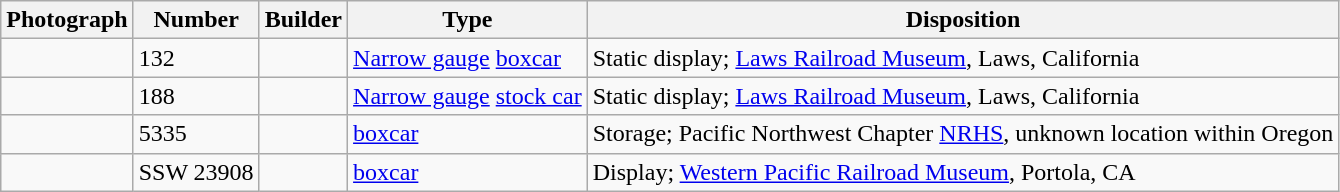<table class="wikitable">
<tr>
<th>Photograph</th>
<th>Number</th>
<th>Builder</th>
<th>Type</th>
<th>Disposition</th>
</tr>
<tr>
<td></td>
<td>132</td>
<td></td>
<td><a href='#'>Narrow gauge</a> <a href='#'>boxcar</a></td>
<td>Static display; <a href='#'>Laws Railroad Museum</a>, Laws, California</td>
</tr>
<tr>
<td></td>
<td>188</td>
<td></td>
<td><a href='#'>Narrow gauge</a> <a href='#'>stock car</a></td>
<td>Static display; <a href='#'>Laws Railroad Museum</a>, Laws, California</td>
</tr>
<tr>
<td></td>
<td>5335</td>
<td></td>
<td><a href='#'>boxcar</a></td>
<td>Storage; Pacific Northwest Chapter <a href='#'>NRHS</a>, unknown location within Oregon</td>
</tr>
<tr>
<td></td>
<td>SSW 23908</td>
<td></td>
<td><a href='#'>boxcar</a></td>
<td>Display; <a href='#'>Western Pacific Railroad Museum</a>, Portola, CA</td>
</tr>
</table>
